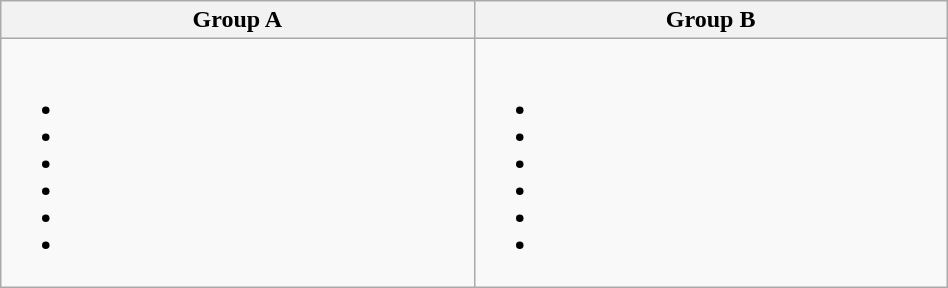<table class="wikitable" width=50%>
<tr>
<th width=25%>Group A</th>
<th width=25%>Group B</th>
</tr>
<tr>
<td><br><ul><li></li><li></li><li></li><li></li><li></li><li></li></ul></td>
<td><br><ul><li></li><li></li><li></li><li></li><li></li><li></li></ul></td>
</tr>
</table>
